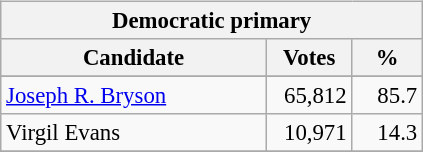<table class="wikitable" align="left" style="margin: 1em 1em 1em 0; font-size: 95%;">
<tr>
<th colspan="3">Democratic primary</th>
</tr>
<tr>
<th colspan="1" style="width: 170px">Candidate</th>
<th style="width: 50px">Votes</th>
<th style="width: 40px">%</th>
</tr>
<tr>
</tr>
<tr>
<td><a href='#'>Joseph R. Bryson</a></td>
<td align="right">65,812</td>
<td align="right">85.7</td>
</tr>
<tr>
<td>Virgil Evans</td>
<td align="right">10,971</td>
<td align="right">14.3</td>
</tr>
<tr>
</tr>
</table>
